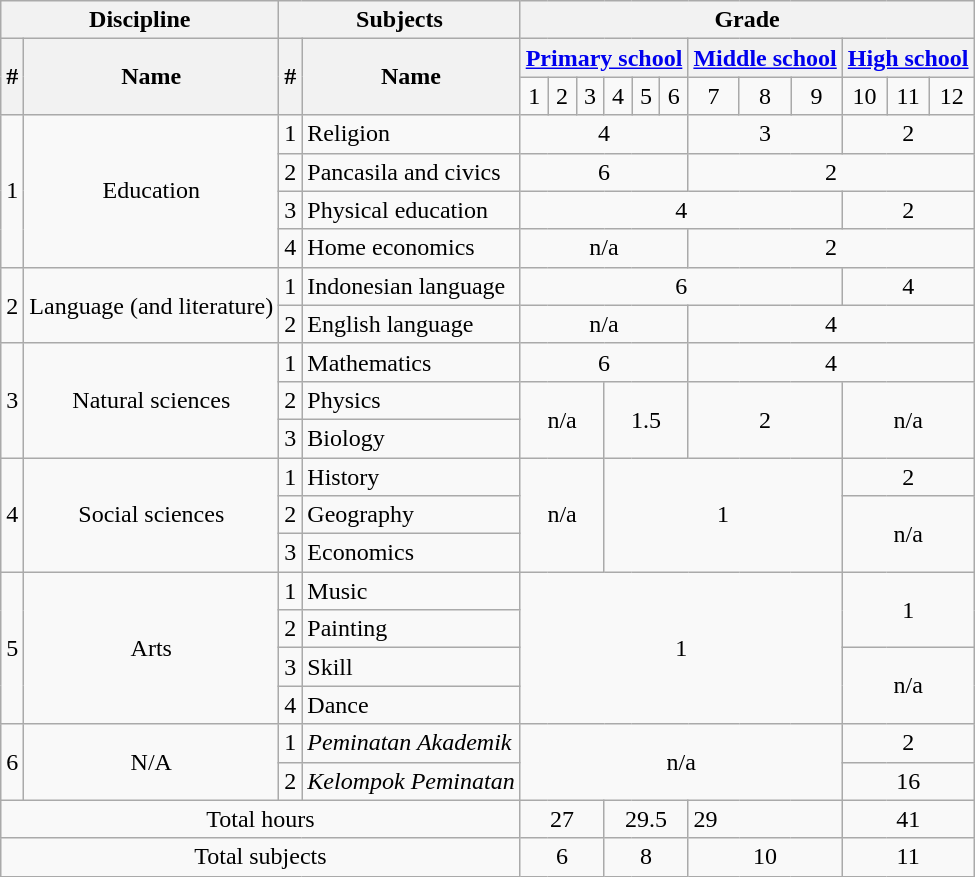<table class="wikitable">
<tr>
<th colspan=2>Discipline</th>
<th colspan=2>Subjects</th>
<th colspan=14>Grade</th>
</tr>
<tr>
<th rowspan=2>#</th>
<th rowspan=2>Name</th>
<th rowspan=2>#</th>
<th rowspan=2>Name</th>
<th colspan=6><a href='#'>Primary school</a></th>
<th colspan=3><a href='#'>Middle school</a></th>
<th colspan=3><a href='#'>High school</a></th>
</tr>
<tr>
<td align=center>1</td>
<td align=center>2</td>
<td align=center>3</td>
<td align=center>4</td>
<td align=center>5</td>
<td align=center>6</td>
<td align=center>7</td>
<td align=center>8</td>
<td align=center>9</td>
<td align=center>10</td>
<td align=center>11</td>
<td align=center>12</td>
</tr>
<tr>
<td rowspan=4 align=center>1</td>
<td rowspan=4 align=center>Education</td>
<td>1</td>
<td>Religion</td>
<td colspan=6 align=center>4</td>
<td colspan=3 align=center>3</td>
<td colspan=3 align=center>2</td>
</tr>
<tr>
<td>2</td>
<td>Pancasila and civics</td>
<td colspan=6 align=center>6</td>
<td colspan=6 align=center>2</td>
</tr>
<tr>
<td>3</td>
<td>Physical education</td>
<td colspan=9 align=center>4</td>
<td colspan=3 align=center>2</td>
</tr>
<tr>
<td>4</td>
<td>Home economics</td>
<td colspan=6 align=center>n/a</td>
<td colspan=6 align=center>2</td>
</tr>
<tr>
<td rowspan=2 align=center>2</td>
<td rowspan=2 align=center>Language (and literature)</td>
<td>1</td>
<td>Indonesian language</td>
<td colspan=9 align=center>6</td>
<td colspan=3 align=center>4</td>
</tr>
<tr>
<td>2</td>
<td>English language</td>
<td colspan=6 align=center>n/a</td>
<td colspan=6 align=center>4</td>
</tr>
<tr>
<td rowspan=3 align=center>3</td>
<td rowspan=3 align=center>Natural sciences</td>
<td>1</td>
<td>Mathematics</td>
<td colspan=6 align=center>6</td>
<td colspan=6 align=center>4</td>
</tr>
<tr>
<td>2</td>
<td>Physics</td>
<td colspan="3" rowspan="2" align="center">n/a</td>
<td colspan="3" rowspan="2" align="center">1.5</td>
<td colspan="3" rowspan="2" align="center">2</td>
<td colspan="3" rowspan="2" align="center">n/a</td>
</tr>
<tr>
<td>3</td>
<td>Biology</td>
</tr>
<tr>
<td rowspan=3 align=center>4</td>
<td rowspan=3 align=center>Social sciences</td>
<td>1</td>
<td>History</td>
<td colspan="3" rowspan="3" align="center">n/a</td>
<td colspan="6" rowspan="3" align="center">1</td>
<td colspan=3 align=center>2</td>
</tr>
<tr>
<td>2</td>
<td>Geography</td>
<td colspan="3" rowspan="2" align="center">n/a</td>
</tr>
<tr>
<td>3</td>
<td>Economics</td>
</tr>
<tr>
<td rowspan=4 align=center>5</td>
<td rowspan=4 align=center>Arts</td>
<td>1</td>
<td>Music</td>
<td colspan="9" rowspan="4" align="center">1</td>
<td colspan="3" rowspan="2" align="center">1</td>
</tr>
<tr>
<td>2</td>
<td>Painting</td>
</tr>
<tr>
<td>3</td>
<td>Skill</td>
<td colspan="3" rowspan="2" align="center">n/a</td>
</tr>
<tr>
<td>4</td>
<td>Dance</td>
</tr>
<tr>
<td rowspan=2 align=center>6</td>
<td rowspan=2 align=center>N/A</td>
<td>1</td>
<td><em>Peminatan Akademik</em></td>
<td colspan="9" rowspan="2" align="center">n/a</td>
<td colspan=3 align=center>2</td>
</tr>
<tr>
<td>2</td>
<td><em>Kelompok Peminatan</em></td>
<td colspan=3 align=center>16</td>
</tr>
<tr>
<td colspan=4 align=center>Total hours</td>
<td colspan=3 align=center>27</td>
<td colspan="3" align="center">29.5</td>
<td colspan="3">29</td>
<td colspan="3" align="center">41</td>
</tr>
<tr>
<td colspan=4 align=center>Total subjects</td>
<td colspan=3 align=center>6</td>
<td colspan=3 align=center>8</td>
<td colspan=3 align=center>10</td>
<td colspan=3 align=center>11</td>
</tr>
</table>
